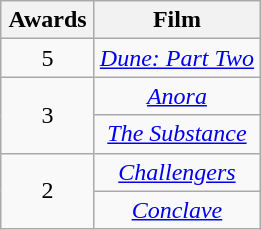<table class="wikitable plainrowheaders" style="text-align:center;">
<tr>
<th scope="col" style="width: 55px;">Awards</th>
<th scope="col" style="text-align:center;">Film</th>
</tr>
<tr>
<td scope=row style="text-align:center">5</td>
<td><em><a href='#'>Dune: Part Two</a></em></td>
</tr>
<tr>
<td scope=row style="text-align:center" rowspan="2">3</td>
<td><em><a href='#'>Anora</a></em></td>
</tr>
<tr>
<td><em><a href='#'>The Substance</a></em></td>
</tr>
<tr>
<td scope=row style="text-align:center" rowspan="2">2</td>
<td><em><a href='#'>Challengers</a></em></td>
</tr>
<tr>
<td><em><a href='#'>Conclave</a></em></td>
</tr>
</table>
